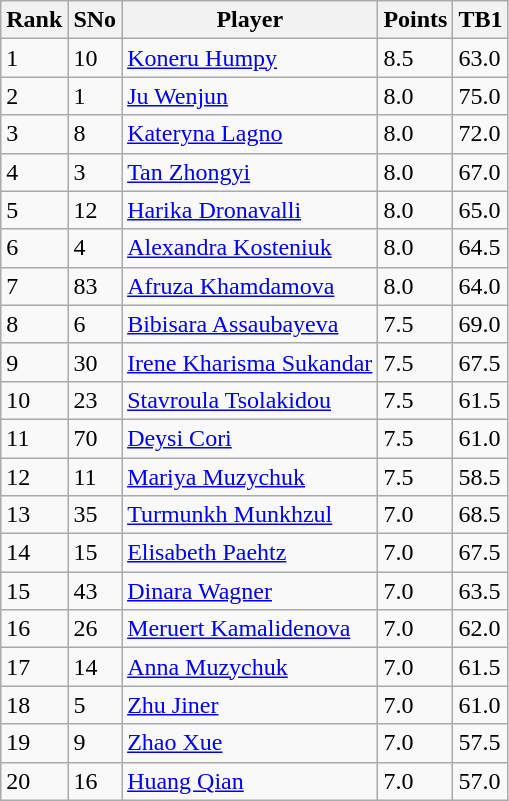<table class="wikitable sortable">
<tr>
<th>Rank</th>
<th>SNo</th>
<th>Player</th>
<th>Points</th>
<th>TB1</th>
</tr>
<tr>
<td>1</td>
<td>10</td>
<td> <a href='#'>Koneru Humpy</a></td>
<td>8.5</td>
<td>63.0</td>
</tr>
<tr>
<td>2</td>
<td>1</td>
<td> <a href='#'>Ju Wenjun</a></td>
<td>8.0</td>
<td>75.0</td>
</tr>
<tr>
<td>3</td>
<td>8</td>
<td> <a href='#'>Kateryna Lagno</a></td>
<td>8.0</td>
<td>72.0</td>
</tr>
<tr>
<td>4</td>
<td>3</td>
<td> <a href='#'>Tan Zhongyi</a></td>
<td>8.0</td>
<td>67.0</td>
</tr>
<tr>
<td>5</td>
<td>12</td>
<td> <a href='#'>Harika Dronavalli</a></td>
<td>8.0</td>
<td>65.0</td>
</tr>
<tr>
<td>6</td>
<td>4</td>
<td> <a href='#'>Alexandra Kosteniuk</a></td>
<td>8.0</td>
<td>64.5</td>
</tr>
<tr>
<td>7</td>
<td>83</td>
<td> <a href='#'>Afruza Khamdamova</a></td>
<td>8.0</td>
<td>64.0</td>
</tr>
<tr>
<td>8</td>
<td>6</td>
<td> <a href='#'>Bibisara Assaubayeva</a></td>
<td>7.5</td>
<td>69.0</td>
</tr>
<tr>
<td>9</td>
<td>30</td>
<td> <a href='#'>Irene Kharisma Sukandar</a></td>
<td>7.5</td>
<td>67.5</td>
</tr>
<tr>
<td>10</td>
<td>23</td>
<td> <a href='#'>Stavroula Tsolakidou</a></td>
<td>7.5</td>
<td>61.5</td>
</tr>
<tr>
<td>11</td>
<td>70</td>
<td> <a href='#'>Deysi Cori</a></td>
<td>7.5</td>
<td>61.0</td>
</tr>
<tr>
<td>12</td>
<td>11</td>
<td> <a href='#'>Mariya Muzychuk</a></td>
<td>7.5</td>
<td>58.5</td>
</tr>
<tr>
<td>13</td>
<td>35</td>
<td> <a href='#'>Turmunkh Munkhzul</a></td>
<td>7.0</td>
<td>68.5</td>
</tr>
<tr>
<td>14</td>
<td>15</td>
<td> <a href='#'>Elisabeth Paehtz</a></td>
<td>7.0</td>
<td>67.5</td>
</tr>
<tr>
<td>15</td>
<td>43</td>
<td> <a href='#'>Dinara Wagner</a></td>
<td>7.0</td>
<td>63.5</td>
</tr>
<tr>
<td>16</td>
<td>26</td>
<td> <a href='#'>Meruert Kamalidenova</a></td>
<td>7.0</td>
<td>62.0</td>
</tr>
<tr>
<td>17</td>
<td>14</td>
<td> <a href='#'>Anna Muzychuk</a></td>
<td>7.0</td>
<td>61.5</td>
</tr>
<tr>
<td>18</td>
<td>5</td>
<td> <a href='#'>Zhu Jiner</a></td>
<td>7.0</td>
<td>61.0</td>
</tr>
<tr>
<td>19</td>
<td>9</td>
<td> <a href='#'>Zhao Xue</a></td>
<td>7.0</td>
<td>57.5</td>
</tr>
<tr>
<td>20</td>
<td>16</td>
<td> <a href='#'>Huang Qian</a></td>
<td>7.0</td>
<td>57.0</td>
</tr>
</table>
